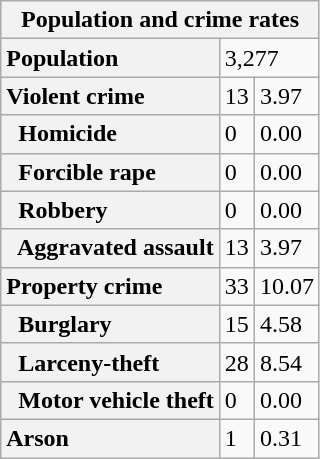<table class="wikitable collapsible collapsed">
<tr>
<th colspan="3">Population and crime rates</th>
</tr>
<tr>
<th scope="row" style="text-align: left;">Population</th>
<td colspan="2">3,277</td>
</tr>
<tr>
<th scope="row" style="text-align: left;">Violent crime</th>
<td>13</td>
<td>3.97</td>
</tr>
<tr>
<th scope="row" style="text-align: left;">  Homicide</th>
<td>0</td>
<td>0.00</td>
</tr>
<tr>
<th scope="row" style="text-align: left;">  Forcible rape</th>
<td>0</td>
<td>0.00</td>
</tr>
<tr>
<th scope="row" style="text-align: left;">  Robbery</th>
<td>0</td>
<td>0.00</td>
</tr>
<tr>
<th scope="row" style="text-align: left;">  Aggravated assault</th>
<td>13</td>
<td>3.97</td>
</tr>
<tr>
<th scope="row" style="text-align: left;">Property crime</th>
<td>33</td>
<td>10.07</td>
</tr>
<tr>
<th scope="row" style="text-align: left;">  Burglary</th>
<td>15</td>
<td>4.58</td>
</tr>
<tr>
<th scope="row" style="text-align: left;">  Larceny-theft</th>
<td>28</td>
<td>8.54</td>
</tr>
<tr>
<th scope="row" style="text-align: left;">  Motor vehicle theft</th>
<td>0</td>
<td>0.00</td>
</tr>
<tr>
<th scope="row" style="text-align: left;">Arson</th>
<td>1</td>
<td>0.31</td>
</tr>
</table>
